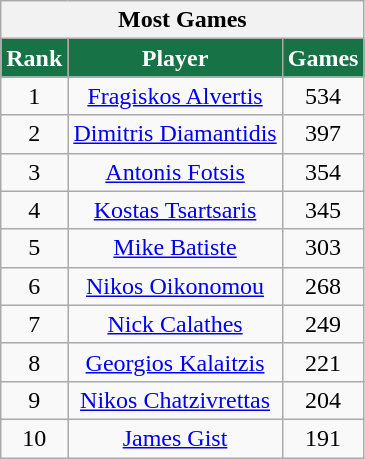<table class="wikitable sortable" style="text-align:center">
<tr>
<th colspan="3" style="text-align:center; style="color:#fff; background:#177245;">Most Games</th>
</tr>
<tr>
<th style="color:#fff; background:#177245;">Rank</th>
<th style="color:#fff; background:#177245;">Player</th>
<th style="color:#fff; background:#177245;">Games</th>
</tr>
<tr>
<td>1</td>
<td> <a href='#'>Fragiskos Alvertis</a></td>
<td>534</td>
</tr>
<tr>
<td>2</td>
<td> <a href='#'>Dimitris Diamantidis</a></td>
<td>397</td>
</tr>
<tr>
<td>3</td>
<td> <a href='#'>Antonis Fotsis</a></td>
<td>354</td>
</tr>
<tr>
<td>4</td>
<td> <a href='#'>Kostas Tsartsaris</a></td>
<td>345</td>
</tr>
<tr>
<td>5</td>
<td> <a href='#'>Mike Batiste</a></td>
<td>303</td>
</tr>
<tr>
<td>6</td>
<td> <a href='#'>Nikos Oikonomou</a></td>
<td>268</td>
</tr>
<tr>
<td>7</td>
<td> <a href='#'>Nick Calathes</a></td>
<td>249</td>
</tr>
<tr>
<td>8</td>
<td> <a href='#'>Georgios Kalaitzis</a></td>
<td>221</td>
</tr>
<tr>
<td>9</td>
<td> <a href='#'>Nikos Chatzivrettas</a></td>
<td>204</td>
</tr>
<tr>
<td>10</td>
<td> <a href='#'>James Gist</a></td>
<td>191</td>
</tr>
</table>
